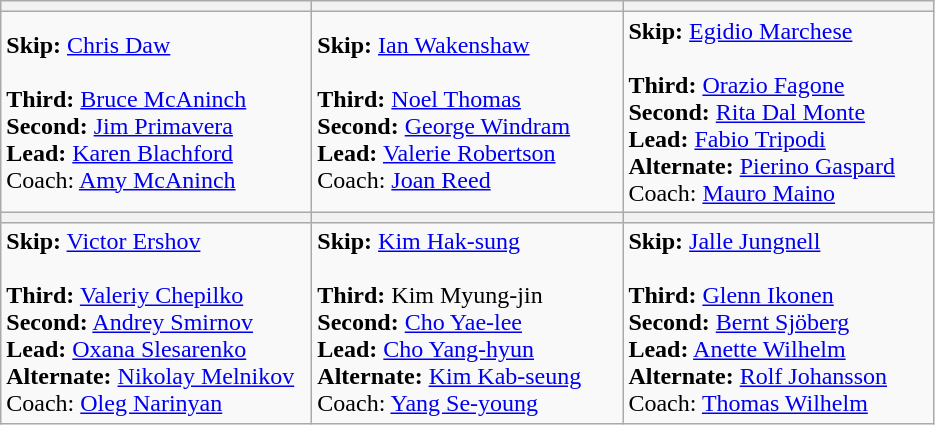<table class="wikitable">
<tr>
<th bgcolor="#efefef" width="200"></th>
<th bgcolor="#efefef" width="200"></th>
<th bgcolor="#efefef" width="200"></th>
</tr>
<tr>
<td><strong>Skip:</strong> <a href='#'>Chris Daw</a><br><br><strong>Third:</strong> <a href='#'>Bruce McAninch</a><br>
<strong>Second:</strong> <a href='#'>Jim Primavera</a><br>
<strong>Lead:</strong> <a href='#'>Karen Blachford</a><br>
Coach: <a href='#'>Amy McAninch</a></td>
<td><strong>Skip:</strong> <a href='#'>Ian Wakenshaw</a><br><br><strong>Third:</strong> <a href='#'>Noel Thomas</a><br>
<strong>Second:</strong> <a href='#'>George Windram</a><br>
<strong>Lead:</strong> <a href='#'>Valerie Robertson</a><br>
Coach: <a href='#'>Joan Reed</a></td>
<td><strong>Skip:</strong> <a href='#'>Egidio Marchese</a><br><br><strong>Third:</strong> <a href='#'>Orazio Fagone</a><br>
<strong>Second:</strong> <a href='#'>Rita Dal Monte</a><br>
<strong>Lead:</strong> <a href='#'>Fabio Tripodi</a><br>
<strong>Alternate:</strong> <a href='#'>Pierino Gaspard</a><br>
Coach: <a href='#'>Mauro Maino</a></td>
</tr>
<tr>
<th bgcolor="#efefef" width="200"></th>
<th bgcolor="#efefef" width="200"></th>
<th bgcolor="#efefef" width="200"></th>
</tr>
<tr>
<td><strong>Skip:</strong> <a href='#'>Victor Ershov</a><br><br><strong>Third:</strong> <a href='#'>Valeriy Chepilko</a><br>
<strong>Second:</strong> <a href='#'>Andrey Smirnov</a><br>
<strong>Lead:</strong> <a href='#'>Oxana Slesarenko</a><br>
<strong>Alternate:</strong> <a href='#'>Nikolay Melnikov</a><br>
Coach: <a href='#'>Oleg Narinyan</a></td>
<td><strong>Skip:</strong> <a href='#'>Kim Hak-sung</a><br><br><strong>Third:</strong> Kim Myung-jin<br>
<strong>Second:</strong> <a href='#'>Cho Yae-lee</a><br>
<strong>Lead:</strong> <a href='#'>Cho Yang-hyun</a><br>
<strong>Alternate:</strong> <a href='#'>Kim Kab-seung</a><br>
Coach: <a href='#'>Yang Se-young</a></td>
<td><strong>Skip:</strong> <a href='#'>Jalle Jungnell</a><br><br><strong>Third:</strong> <a href='#'>Glenn Ikonen</a><br>
<strong>Second:</strong> <a href='#'>Bernt Sjöberg</a><br>
<strong>Lead:</strong> <a href='#'>Anette Wilhelm</a><br>
<strong>Alternate:</strong> <a href='#'>Rolf Johansson</a><br>
Coach: <a href='#'>Thomas Wilhelm</a></td>
</tr>
</table>
